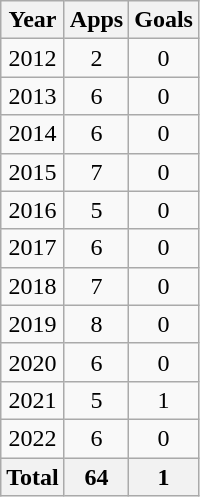<table class="wikitable" style="text-align:center">
<tr>
<th>Year</th>
<th>Apps</th>
<th>Goals</th>
</tr>
<tr>
<td>2012</td>
<td>2</td>
<td>0</td>
</tr>
<tr>
<td>2013</td>
<td>6</td>
<td>0</td>
</tr>
<tr>
<td>2014</td>
<td>6</td>
<td>0</td>
</tr>
<tr>
<td>2015</td>
<td>7</td>
<td>0</td>
</tr>
<tr>
<td>2016</td>
<td>5</td>
<td>0</td>
</tr>
<tr>
<td>2017</td>
<td>6</td>
<td>0</td>
</tr>
<tr>
<td>2018</td>
<td>7</td>
<td>0</td>
</tr>
<tr>
<td>2019</td>
<td>8</td>
<td>0</td>
</tr>
<tr>
<td>2020</td>
<td>6</td>
<td>0</td>
</tr>
<tr>
<td>2021</td>
<td>5</td>
<td>1</td>
</tr>
<tr>
<td>2022</td>
<td>6</td>
<td>0</td>
</tr>
<tr>
<th>Total</th>
<th>64</th>
<th>1</th>
</tr>
</table>
